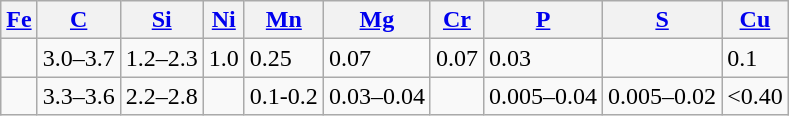<table class="wikitable">
<tr>
<th><a href='#'>Fe</a></th>
<th><a href='#'>C</a></th>
<th><a href='#'>Si</a></th>
<th><a href='#'>Ni</a></th>
<th><a href='#'>Mn</a></th>
<th><a href='#'>Mg</a></th>
<th><a href='#'>Cr</a></th>
<th><a href='#'>P</a></th>
<th><a href='#'>S</a></th>
<th><a href='#'>Cu</a></th>
</tr>
<tr>
<td></td>
<td>3.0–3.7</td>
<td>1.2–2.3</td>
<td>1.0</td>
<td>0.25</td>
<td>0.07</td>
<td>0.07</td>
<td>0.03</td>
<td></td>
<td>0.1</td>
</tr>
<tr>
<td></td>
<td>3.3–3.6</td>
<td>2.2–2.8</td>
<td></td>
<td>0.1-0.2</td>
<td>0.03–0.04</td>
<td></td>
<td>0.005–0.04</td>
<td>0.005–0.02</td>
<td><0.40</td>
</tr>
</table>
